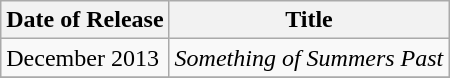<table class="wikitable sortable">
<tr>
<th>Date of Release</th>
<th>Title</th>
</tr>
<tr>
<td>December 2013</td>
<td><em>Something of Summers Past</em></td>
</tr>
<tr>
</tr>
</table>
